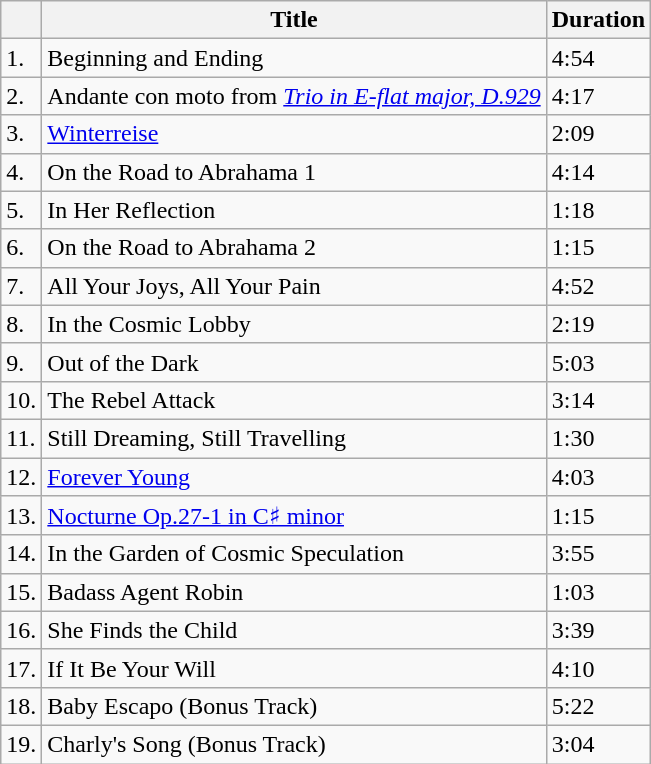<table class="wikitable">
<tr>
<th></th>
<th>Title</th>
<th>Duration</th>
</tr>
<tr>
<td>1.</td>
<td>Beginning and Ending</td>
<td>4:54</td>
</tr>
<tr>
<td>2.</td>
<td>Andante con moto from <em><a href='#'>Trio in E-flat major, D.929</a></em></td>
<td>4:17</td>
</tr>
<tr>
<td>3.</td>
<td><a href='#'>Winterreise</a></td>
<td>2:09</td>
</tr>
<tr>
<td>4.</td>
<td>On the Road to Abrahama 1</td>
<td>4:14</td>
</tr>
<tr>
<td>5.</td>
<td>In Her Reflection</td>
<td>1:18</td>
</tr>
<tr>
<td>6.</td>
<td>On the Road to Abrahama 2</td>
<td>1:15</td>
</tr>
<tr>
<td>7.</td>
<td>All Your Joys, All Your Pain</td>
<td>4:52</td>
</tr>
<tr>
<td>8.</td>
<td>In the Cosmic Lobby</td>
<td>2:19</td>
</tr>
<tr>
<td>9.</td>
<td>Out of the Dark</td>
<td>5:03</td>
</tr>
<tr>
<td>10.</td>
<td>The Rebel Attack</td>
<td>3:14</td>
</tr>
<tr>
<td>11.</td>
<td>Still Dreaming, Still Travelling</td>
<td>1:30</td>
</tr>
<tr>
<td>12.</td>
<td><a href='#'>Forever Young</a></td>
<td>4:03</td>
</tr>
<tr>
<td>13.</td>
<td><a href='#'>Nocturne Op.27-1 in C♯ minor</a></td>
<td>1:15</td>
</tr>
<tr>
<td>14.</td>
<td>In the Garden of Cosmic Speculation</td>
<td>3:55</td>
</tr>
<tr>
<td>15.</td>
<td>Badass Agent Robin</td>
<td>1:03</td>
</tr>
<tr>
<td>16.</td>
<td>She Finds the Child</td>
<td>3:39</td>
</tr>
<tr>
<td>17.</td>
<td>If It Be Your Will</td>
<td>4:10</td>
</tr>
<tr>
<td>18.</td>
<td>Baby Escapo (Bonus Track)</td>
<td>5:22</td>
</tr>
<tr>
<td>19.</td>
<td>Charly's Song (Bonus Track)</td>
<td>3:04</td>
</tr>
</table>
